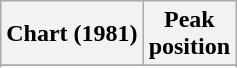<table class="wikitable sortable plainrowheaders" style="text-align:center">
<tr>
<th scope="col">Chart (1981)</th>
<th scope="col">Peak<br>position</th>
</tr>
<tr>
</tr>
<tr>
</tr>
<tr>
</tr>
</table>
